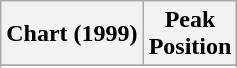<table class="wikitable">
<tr>
<th align="left">Chart (1999)</th>
<th align="left">Peak<br>Position</th>
</tr>
<tr>
</tr>
<tr>
</tr>
<tr>
</tr>
</table>
